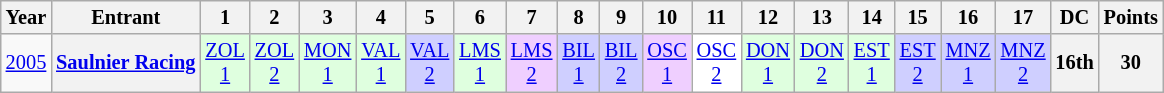<table class="wikitable" style="text-align:center; font-size:85%;">
<tr>
<th>Year</th>
<th>Entrant</th>
<th>1</th>
<th>2</th>
<th>3</th>
<th>4</th>
<th>5</th>
<th>6</th>
<th>7</th>
<th>8</th>
<th>9</th>
<th>10</th>
<th>11</th>
<th>12</th>
<th>13</th>
<th>14</th>
<th>15</th>
<th>16</th>
<th>17</th>
<th>DC</th>
<th>Points</th>
</tr>
<tr>
<td><a href='#'>2005</a></td>
<th nowrap><a href='#'>Saulnier Racing</a></th>
<td style="background:#DFFFDF;"><a href='#'>ZOL<br>1</a><br></td>
<td style="background:#DFFFDF;"><a href='#'>ZOL<br>2</a><br></td>
<td style="background:#DFFFDF;"><a href='#'>MON<br>1</a><br></td>
<td style="background:#DFFFDF;"><a href='#'>VAL<br>1</a><br></td>
<td style="background:#CFCFFF;"><a href='#'>VAL<br>2</a><br></td>
<td style="background:#DFFFDF;"><a href='#'>LMS<br>1</a><br></td>
<td style="background:#EFCFFF;"><a href='#'>LMS<br>2</a><br></td>
<td style="background:#CFCFFF;"><a href='#'>BIL<br>1</a><br></td>
<td style="background:#CFCFFF;"><a href='#'>BIL<br>2</a><br></td>
<td style="background:#EFCFFF;"><a href='#'>OSC<br>1</a><br></td>
<td style="background:#FFFFFF;"><a href='#'>OSC<br>2</a><br></td>
<td style="background:#DFFFDF;"><a href='#'>DON<br>1</a><br></td>
<td style="background:#DFFFDF;"><a href='#'>DON<br>2</a><br></td>
<td style="background:#DFFFDF;"><a href='#'>EST<br>1</a><br></td>
<td style="background:#CFCFFF;"><a href='#'>EST<br>2</a><br></td>
<td style="background:#CFCFFF;"><a href='#'>MNZ<br>1</a><br></td>
<td style="background:#CFCFFF;"><a href='#'>MNZ<br>2</a><br></td>
<th>16th</th>
<th>30</th>
</tr>
</table>
